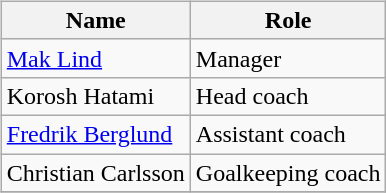<table>
<tr>
<td valign="top"><br><table class="wikitable">
<tr>
<th>Name</th>
<th>Role</th>
</tr>
<tr>
<td> <a href='#'>Mak Lind</a></td>
<td>Manager</td>
</tr>
<tr>
<td> Korosh Hatami</td>
<td>Head coach</td>
</tr>
<tr>
<td> <a href='#'>Fredrik Berglund</a></td>
<td>Assistant coach</td>
</tr>
<tr>
<td> Christian Carlsson</td>
<td>Goalkeeping coach</td>
</tr>
<tr>
</tr>
</table>
</td>
</tr>
</table>
